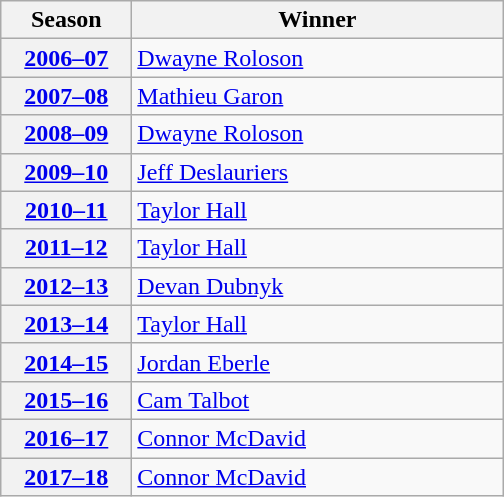<table class="wikitable">
<tr>
<th scope="col" style="width:5em">Season</th>
<th scope="col" style="width:15em">Winner</th>
</tr>
<tr>
<th scope="row"><a href='#'>2006–07</a></th>
<td><a href='#'>Dwayne Roloson</a></td>
</tr>
<tr>
<th scope="row"><a href='#'>2007–08</a></th>
<td><a href='#'>Mathieu Garon</a></td>
</tr>
<tr>
<th scope="row"><a href='#'>2008–09</a></th>
<td><a href='#'>Dwayne Roloson</a></td>
</tr>
<tr>
<th scope="row"><a href='#'>2009–10</a></th>
<td><a href='#'>Jeff Deslauriers</a></td>
</tr>
<tr>
<th scope="row"><a href='#'>2010–11</a></th>
<td><a href='#'>Taylor Hall</a></td>
</tr>
<tr>
<th scope="row"><a href='#'>2011–12</a></th>
<td><a href='#'>Taylor Hall</a></td>
</tr>
<tr>
<th scope="row"><a href='#'>2012–13</a></th>
<td><a href='#'>Devan Dubnyk</a></td>
</tr>
<tr>
<th scope="row"><a href='#'>2013–14</a></th>
<td><a href='#'>Taylor Hall</a></td>
</tr>
<tr>
<th scope="row"><a href='#'>2014–15</a></th>
<td><a href='#'>Jordan Eberle</a></td>
</tr>
<tr>
<th scope="row"><a href='#'>2015–16</a></th>
<td><a href='#'>Cam Talbot</a></td>
</tr>
<tr>
<th scope="row"><a href='#'>2016–17</a></th>
<td><a href='#'>Connor McDavid</a></td>
</tr>
<tr>
<th scope="row"><a href='#'>2017–18</a></th>
<td><a href='#'>Connor McDavid</a></td>
</tr>
</table>
